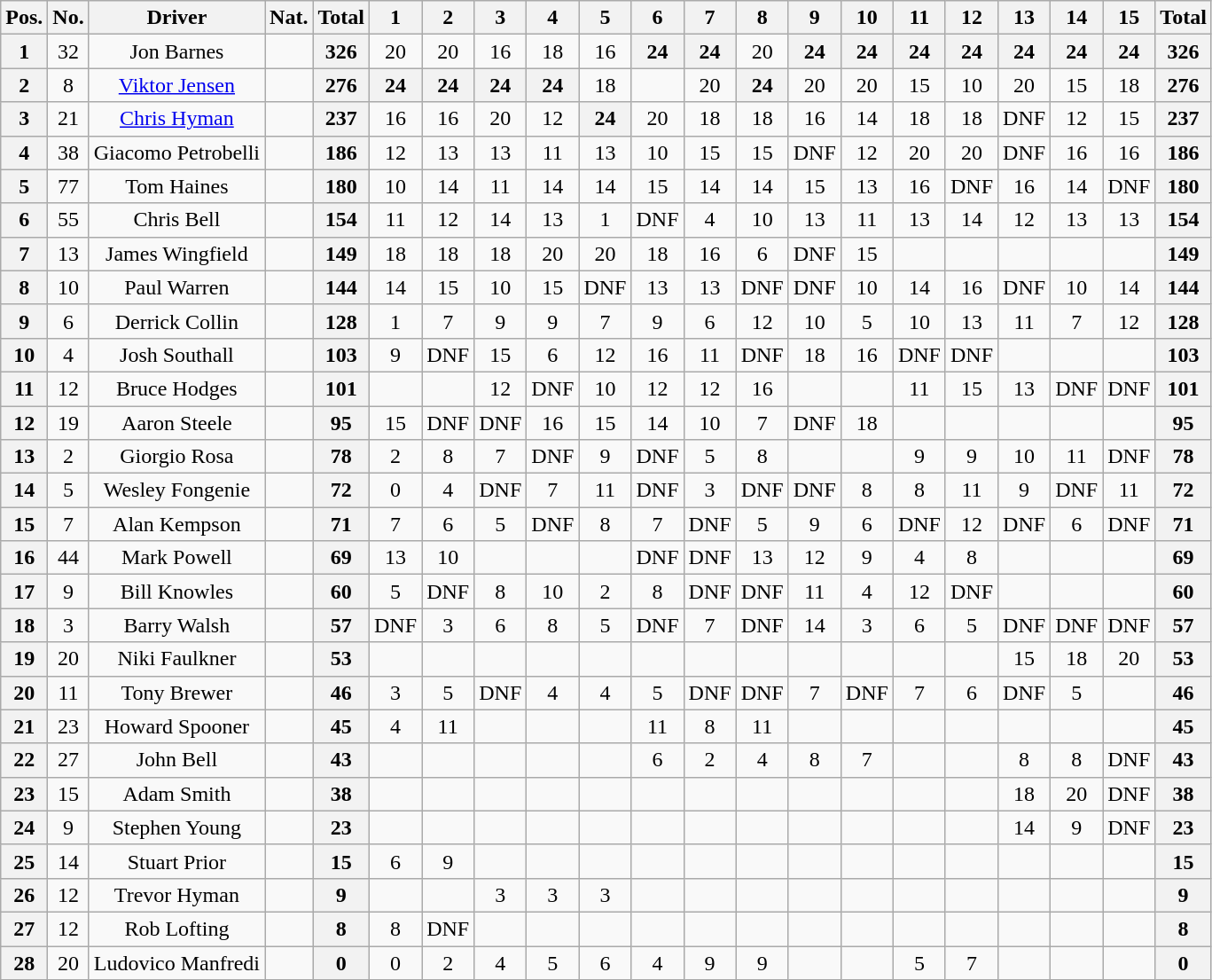<table class="wikitable" style="text-align:center">
<tr>
<th>Pos.</th>
<th>No.</th>
<th>Driver</th>
<th>Nat.</th>
<th>Total</th>
<th>1</th>
<th>2</th>
<th>3</th>
<th>4</th>
<th>5</th>
<th>6</th>
<th>7</th>
<th>8</th>
<th>9</th>
<th>10</th>
<th>11</th>
<th>12</th>
<th>13</th>
<th>14</th>
<th>15</th>
<th>Total</th>
</tr>
<tr>
<th>1</th>
<td>32</td>
<td>Jon Barnes</td>
<td></td>
<th>326</th>
<td>20</td>
<td>20</td>
<td>16</td>
<td>18</td>
<td>16</td>
<th>24</th>
<th>24</th>
<td>20</td>
<th>24</th>
<th>24</th>
<th>24</th>
<th>24</th>
<th>24</th>
<th>24</th>
<th>24</th>
<th>326</th>
</tr>
<tr>
<th>2</th>
<td>8</td>
<td><a href='#'>Viktor Jensen</a></td>
<td></td>
<th>276</th>
<th>24</th>
<th>24</th>
<th>24</th>
<th>24</th>
<td>18</td>
<td></td>
<td>20</td>
<th>24</th>
<td>20</td>
<td>20</td>
<td>15</td>
<td>10</td>
<td>20</td>
<td>15</td>
<td>18</td>
<th>276</th>
</tr>
<tr>
<th>3</th>
<td>21</td>
<td><a href='#'>Chris Hyman</a></td>
<td></td>
<th>237</th>
<td>16</td>
<td>16</td>
<td>20</td>
<td>12</td>
<th>24</th>
<td>20</td>
<td>18</td>
<td>18</td>
<td>16</td>
<td>14</td>
<td>18</td>
<td>18</td>
<td>DNF</td>
<td>12</td>
<td>15</td>
<th>237</th>
</tr>
<tr>
<th>4</th>
<td>38</td>
<td>Giacomo Petrobelli</td>
<td></td>
<th>186</th>
<td>12</td>
<td>13</td>
<td>13</td>
<td>11</td>
<td>13</td>
<td>10</td>
<td>15</td>
<td>15</td>
<td>DNF</td>
<td>12</td>
<td>20</td>
<td>20</td>
<td>DNF</td>
<td>16</td>
<td>16</td>
<th>186</th>
</tr>
<tr>
<th>5</th>
<td>77</td>
<td>Tom Haines</td>
<td></td>
<th>180</th>
<td>10</td>
<td>14</td>
<td>11</td>
<td>14</td>
<td>14</td>
<td>15</td>
<td>14</td>
<td>14</td>
<td>15</td>
<td>13</td>
<td>16</td>
<td>DNF</td>
<td>16</td>
<td>14</td>
<td>DNF</td>
<th>180</th>
</tr>
<tr>
<th>6</th>
<td>55</td>
<td>Chris Bell</td>
<td></td>
<th>154</th>
<td>11</td>
<td>12</td>
<td>14</td>
<td>13</td>
<td>1</td>
<td>DNF</td>
<td>4</td>
<td>10</td>
<td>13</td>
<td>11</td>
<td>13</td>
<td>14</td>
<td>12</td>
<td>13</td>
<td>13</td>
<th>154</th>
</tr>
<tr>
<th>7</th>
<td>13</td>
<td>James Wingfield</td>
<td></td>
<th>149</th>
<td>18</td>
<td>18</td>
<td>18</td>
<td>20</td>
<td>20</td>
<td>18</td>
<td>16</td>
<td>6</td>
<td>DNF</td>
<td>15</td>
<td></td>
<td></td>
<td></td>
<td></td>
<td></td>
<th>149</th>
</tr>
<tr>
<th>8</th>
<td>10</td>
<td>Paul Warren</td>
<td></td>
<th>144</th>
<td>14</td>
<td>15</td>
<td>10</td>
<td>15</td>
<td>DNF</td>
<td>13</td>
<td>13</td>
<td>DNF</td>
<td>DNF</td>
<td>10</td>
<td>14</td>
<td>16</td>
<td>DNF</td>
<td>10</td>
<td>14</td>
<th>144</th>
</tr>
<tr>
<th>9</th>
<td>6</td>
<td>Derrick Collin</td>
<td></td>
<th>128</th>
<td>1</td>
<td>7</td>
<td>9</td>
<td>9</td>
<td>7</td>
<td>9</td>
<td>6</td>
<td>12</td>
<td>10</td>
<td>5</td>
<td>10</td>
<td>13</td>
<td>11</td>
<td>7</td>
<td>12</td>
<th>128</th>
</tr>
<tr>
<th>10</th>
<td>4</td>
<td>Josh Southall</td>
<td></td>
<th>103</th>
<td>9</td>
<td>DNF</td>
<td>15</td>
<td>6</td>
<td>12</td>
<td>16</td>
<td>11</td>
<td>DNF</td>
<td>18</td>
<td>16</td>
<td>DNF</td>
<td>DNF</td>
<td></td>
<td></td>
<td></td>
<th>103</th>
</tr>
<tr>
<th>11</th>
<td>12</td>
<td>Bruce Hodges</td>
<td></td>
<th>101</th>
<td></td>
<td></td>
<td>12</td>
<td>DNF</td>
<td>10</td>
<td>12</td>
<td>12</td>
<td>16</td>
<td></td>
<td></td>
<td>11</td>
<td>15</td>
<td>13</td>
<td>DNF</td>
<td>DNF</td>
<th>101</th>
</tr>
<tr>
<th>12</th>
<td>19</td>
<td>Aaron Steele</td>
<td></td>
<th>95</th>
<td>15</td>
<td>DNF</td>
<td>DNF</td>
<td>16</td>
<td>15</td>
<td>14</td>
<td>10</td>
<td>7</td>
<td>DNF</td>
<td>18</td>
<td></td>
<td></td>
<td></td>
<td></td>
<td></td>
<th>95</th>
</tr>
<tr>
<th>13</th>
<td>2</td>
<td>Giorgio Rosa</td>
<td></td>
<th>78</th>
<td>2</td>
<td>8</td>
<td>7</td>
<td>DNF</td>
<td>9</td>
<td>DNF</td>
<td>5</td>
<td>8</td>
<td></td>
<td></td>
<td>9</td>
<td>9</td>
<td>10</td>
<td>11</td>
<td>DNF</td>
<th>78</th>
</tr>
<tr>
<th>14</th>
<td>5</td>
<td>Wesley Fongenie</td>
<td></td>
<th>72</th>
<td>0</td>
<td>4</td>
<td>DNF</td>
<td>7</td>
<td>11</td>
<td>DNF</td>
<td>3</td>
<td>DNF</td>
<td>DNF</td>
<td>8</td>
<td>8</td>
<td>11</td>
<td>9</td>
<td>DNF</td>
<td>11</td>
<th>72</th>
</tr>
<tr>
<th>15</th>
<td>7</td>
<td>Alan Kempson</td>
<td></td>
<th>71</th>
<td>7</td>
<td>6</td>
<td>5</td>
<td>DNF</td>
<td>8</td>
<td>7</td>
<td>DNF</td>
<td>5</td>
<td>9</td>
<td>6</td>
<td>DNF</td>
<td>12</td>
<td>DNF</td>
<td>6</td>
<td>DNF</td>
<th>71</th>
</tr>
<tr>
<th>16</th>
<td>44</td>
<td>Mark Powell</td>
<td></td>
<th>69</th>
<td>13</td>
<td>10</td>
<td></td>
<td></td>
<td></td>
<td>DNF</td>
<td>DNF</td>
<td>13</td>
<td>12</td>
<td>9</td>
<td>4</td>
<td>8</td>
<td></td>
<td></td>
<td></td>
<th>69</th>
</tr>
<tr>
<th>17</th>
<td>9</td>
<td>Bill Knowles</td>
<td></td>
<th>60</th>
<td>5</td>
<td>DNF</td>
<td>8</td>
<td>10</td>
<td>2</td>
<td>8</td>
<td>DNF</td>
<td>DNF</td>
<td>11</td>
<td>4</td>
<td>12</td>
<td>DNF</td>
<td></td>
<td></td>
<td></td>
<th>60</th>
</tr>
<tr>
<th>18</th>
<td>3</td>
<td>Barry Walsh</td>
<td></td>
<th>57</th>
<td>DNF</td>
<td>3</td>
<td>6</td>
<td>8</td>
<td>5</td>
<td>DNF</td>
<td>7</td>
<td>DNF</td>
<td>14</td>
<td>3</td>
<td>6</td>
<td>5</td>
<td>DNF</td>
<td>DNF</td>
<td>DNF</td>
<th>57</th>
</tr>
<tr>
<th>19</th>
<td>20</td>
<td>Niki Faulkner</td>
<td></td>
<th>53</th>
<td></td>
<td></td>
<td></td>
<td></td>
<td></td>
<td></td>
<td></td>
<td></td>
<td></td>
<td></td>
<td></td>
<td></td>
<td>15</td>
<td>18</td>
<td>20</td>
<th>53</th>
</tr>
<tr>
<th>20</th>
<td>11</td>
<td>Tony Brewer</td>
<td></td>
<th>46</th>
<td>3</td>
<td>5</td>
<td>DNF</td>
<td>4</td>
<td>4</td>
<td>5</td>
<td>DNF</td>
<td>DNF</td>
<td>7</td>
<td>DNF</td>
<td>7</td>
<td>6</td>
<td>DNF</td>
<td>5</td>
<td></td>
<th>46</th>
</tr>
<tr>
<th>21</th>
<td>23</td>
<td>Howard Spooner</td>
<td></td>
<th>45</th>
<td>4</td>
<td>11</td>
<td></td>
<td></td>
<td></td>
<td>11</td>
<td>8</td>
<td>11</td>
<td></td>
<td></td>
<td></td>
<td></td>
<td></td>
<td></td>
<td></td>
<th>45</th>
</tr>
<tr>
<th>22</th>
<td>27</td>
<td>John Bell</td>
<td></td>
<th>43</th>
<td></td>
<td></td>
<td></td>
<td></td>
<td></td>
<td>6</td>
<td>2</td>
<td>4</td>
<td>8</td>
<td>7</td>
<td></td>
<td></td>
<td>8</td>
<td>8</td>
<td>DNF</td>
<th>43</th>
</tr>
<tr>
<th>23</th>
<td>15</td>
<td>Adam Smith</td>
<td></td>
<th>38</th>
<td></td>
<td></td>
<td></td>
<td></td>
<td></td>
<td></td>
<td></td>
<td></td>
<td></td>
<td></td>
<td></td>
<td></td>
<td>18</td>
<td>20</td>
<td>DNF</td>
<th>38</th>
</tr>
<tr>
<th>24</th>
<td>9</td>
<td>Stephen Young</td>
<td></td>
<th>23</th>
<td></td>
<td></td>
<td></td>
<td></td>
<td></td>
<td></td>
<td></td>
<td></td>
<td></td>
<td></td>
<td></td>
<td></td>
<td>14</td>
<td>9</td>
<td>DNF</td>
<th>23</th>
</tr>
<tr>
<th>25</th>
<td>14</td>
<td>Stuart Prior</td>
<td></td>
<th>15</th>
<td>6</td>
<td>9</td>
<td></td>
<td></td>
<td></td>
<td></td>
<td></td>
<td></td>
<td></td>
<td></td>
<td></td>
<td></td>
<td></td>
<td></td>
<td></td>
<th>15</th>
</tr>
<tr>
<th>26</th>
<td>12</td>
<td>Trevor Hyman</td>
<td></td>
<th>9</th>
<td></td>
<td></td>
<td>3</td>
<td>3</td>
<td>3</td>
<td></td>
<td></td>
<td></td>
<td></td>
<td></td>
<td></td>
<td></td>
<td></td>
<td></td>
<td></td>
<th>9</th>
</tr>
<tr>
<th>27</th>
<td>12</td>
<td>Rob Lofting</td>
<td></td>
<th>8</th>
<td>8</td>
<td>DNF</td>
<td></td>
<td></td>
<td></td>
<td></td>
<td></td>
<td></td>
<td></td>
<td></td>
<td></td>
<td></td>
<td></td>
<td></td>
<td></td>
<th>8</th>
</tr>
<tr>
<th>28</th>
<td>20</td>
<td>Ludovico Manfredi</td>
<td></td>
<th>0</th>
<td>0</td>
<td>2</td>
<td>4</td>
<td>5</td>
<td>6</td>
<td>4</td>
<td>9</td>
<td>9</td>
<td></td>
<td></td>
<td>5</td>
<td>7</td>
<td></td>
<td></td>
<td></td>
<th>0</th>
</tr>
</table>
